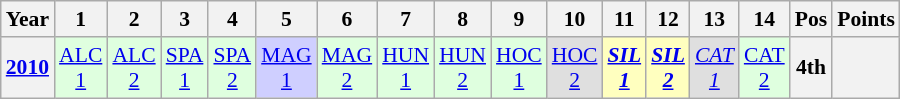<table class="wikitable" style="text-align:center; font-size:90%">
<tr>
<th>Year</th>
<th>1</th>
<th>2</th>
<th>3</th>
<th>4</th>
<th>5</th>
<th>6</th>
<th>7</th>
<th>8</th>
<th>9</th>
<th>10</th>
<th>11</th>
<th>12</th>
<th>13</th>
<th>14</th>
<th>Pos</th>
<th>Points</th>
</tr>
<tr>
<th><a href='#'>2010</a></th>
<td style="background:#DFFFDF;"><a href='#'>ALC<br>1</a><br></td>
<td style="background:#DFFFDF;"><a href='#'>ALC<br>2</a><br></td>
<td style="background:#DFFFDF;"><a href='#'>SPA<br>1</a><br></td>
<td style="background:#DFFFDF;"><a href='#'>SPA<br>2</a><br></td>
<td style="background:#CFCFFF;"><a href='#'>MAG<br>1</a><br></td>
<td style="background:#DFFFDF;"><a href='#'>MAG<br>2</a><br></td>
<td style="background:#DFFFDF;"><a href='#'>HUN<br>1</a><br></td>
<td style="background:#DFFFDF;"><a href='#'>HUN<br>2</a><br></td>
<td style="background:#DFFFDF;"><a href='#'>HOC<br>1</a><br></td>
<td style="background:#DFDFDF;"><a href='#'>HOC<br>2</a><br></td>
<td style="background:#FFFFBF;"><strong><em><a href='#'>SIL<br>1</a></em></strong><br></td>
<td style="background:#FFFFBF;"><strong><em><a href='#'>SIL<br>2</a></em></strong><br></td>
<td style="background:#DFDFDF;"><em><a href='#'>CAT<br>1</a></em><br></td>
<td style="background:#DFFFDF;"><a href='#'>CAT<br>2</a><br></td>
<th>4th</th>
<th></th>
</tr>
</table>
